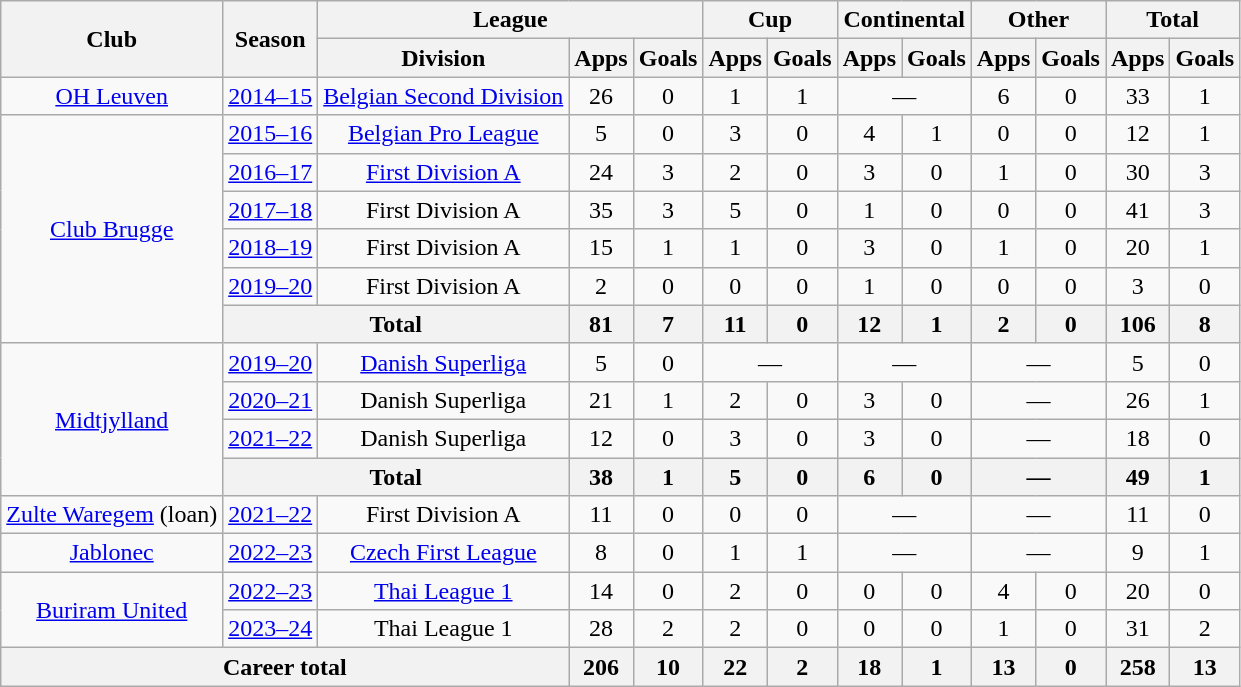<table class="wikitable" style="text-align:center">
<tr>
<th rowspan="2">Club</th>
<th rowspan="2">Season</th>
<th colspan="3">League</th>
<th colspan="2">Cup</th>
<th colspan="2">Continental</th>
<th colspan="2">Other</th>
<th colspan="2">Total</th>
</tr>
<tr>
<th>Division</th>
<th>Apps</th>
<th>Goals</th>
<th>Apps</th>
<th>Goals</th>
<th>Apps</th>
<th>Goals</th>
<th>Apps</th>
<th>Goals</th>
<th>Apps</th>
<th>Goals</th>
</tr>
<tr>
<td><a href='#'>OH Leuven</a></td>
<td><a href='#'>2014–15</a></td>
<td><a href='#'>Belgian Second Division</a></td>
<td>26</td>
<td>0</td>
<td>1</td>
<td>1</td>
<td colspan="2">—</td>
<td>6</td>
<td>0</td>
<td>33</td>
<td>1</td>
</tr>
<tr>
<td rowspan="6"><a href='#'>Club Brugge</a></td>
<td><a href='#'>2015–16</a></td>
<td><a href='#'>Belgian Pro League</a></td>
<td>5</td>
<td>0</td>
<td>3</td>
<td>0</td>
<td>4</td>
<td>1</td>
<td>0</td>
<td>0</td>
<td>12</td>
<td>1</td>
</tr>
<tr>
<td><a href='#'>2016–17</a></td>
<td><a href='#'>First Division A</a></td>
<td>24</td>
<td>3</td>
<td>2</td>
<td>0</td>
<td>3</td>
<td>0</td>
<td>1</td>
<td>0</td>
<td>30</td>
<td>3</td>
</tr>
<tr>
<td><a href='#'>2017–18</a></td>
<td>First Division A</td>
<td>35</td>
<td>3</td>
<td>5</td>
<td>0</td>
<td>1</td>
<td>0</td>
<td>0</td>
<td>0</td>
<td>41</td>
<td>3</td>
</tr>
<tr>
<td><a href='#'>2018–19</a></td>
<td>First Division A</td>
<td>15</td>
<td>1</td>
<td>1</td>
<td>0</td>
<td>3</td>
<td>0</td>
<td>1</td>
<td>0</td>
<td>20</td>
<td>1</td>
</tr>
<tr>
<td><a href='#'>2019–20</a></td>
<td>First Division A</td>
<td>2</td>
<td>0</td>
<td>0</td>
<td>0</td>
<td>1</td>
<td>0</td>
<td>0</td>
<td>0</td>
<td>3</td>
<td>0</td>
</tr>
<tr>
<th colspan="2">Total</th>
<th>81</th>
<th>7</th>
<th>11</th>
<th>0</th>
<th>12</th>
<th>1</th>
<th>2</th>
<th>0</th>
<th>106</th>
<th>8</th>
</tr>
<tr>
<td rowspan="4"><a href='#'>Midtjylland</a></td>
<td><a href='#'>2019–20</a></td>
<td><a href='#'>Danish Superliga</a></td>
<td>5</td>
<td>0</td>
<td colspan="2">—</td>
<td colspan="2">—</td>
<td colspan="2">—</td>
<td>5</td>
<td>0</td>
</tr>
<tr>
<td><a href='#'>2020–21</a></td>
<td>Danish Superliga</td>
<td>21</td>
<td>1</td>
<td>2</td>
<td>0</td>
<td>3</td>
<td>0</td>
<td colspan="2">—</td>
<td>26</td>
<td>1</td>
</tr>
<tr>
<td><a href='#'>2021–22</a></td>
<td>Danish Superliga</td>
<td>12</td>
<td>0</td>
<td>3</td>
<td>0</td>
<td>3</td>
<td>0</td>
<td colspan="2">—</td>
<td>18</td>
<td>0</td>
</tr>
<tr>
<th colspan="2">Total</th>
<th>38</th>
<th>1</th>
<th>5</th>
<th>0</th>
<th>6</th>
<th>0</th>
<th colspan="2">—</th>
<th>49</th>
<th>1</th>
</tr>
<tr>
<td rowspan="1"><a href='#'>Zulte Waregem</a> (loan)</td>
<td><a href='#'>2021–22</a></td>
<td>First Division A</td>
<td>11</td>
<td>0</td>
<td>0</td>
<td>0</td>
<td colspan="2">—</td>
<td colspan="2">—</td>
<td>11</td>
<td>0</td>
</tr>
<tr>
<td rowspan="1"><a href='#'>Jablonec</a></td>
<td><a href='#'>2022–23</a></td>
<td><a href='#'>Czech First League</a></td>
<td>8</td>
<td>0</td>
<td>1</td>
<td>1</td>
<td colspan="2">—</td>
<td colspan="2">—</td>
<td>9</td>
<td>1</td>
</tr>
<tr>
<td rowspan="2"><a href='#'>Buriram United</a></td>
<td><a href='#'>2022–23</a></td>
<td><a href='#'>Thai League 1</a></td>
<td>14</td>
<td>0</td>
<td>2</td>
<td>0</td>
<td>0</td>
<td>0</td>
<td>4</td>
<td>0</td>
<td>20</td>
<td>0</td>
</tr>
<tr>
<td><a href='#'>2023–24</a></td>
<td>Thai League 1</td>
<td>28</td>
<td>2</td>
<td>2</td>
<td>0</td>
<td>0</td>
<td>0</td>
<td>1</td>
<td>0</td>
<td>31</td>
<td>2</td>
</tr>
<tr>
<th colspan="3">Career total</th>
<th>206</th>
<th>10</th>
<th>22</th>
<th>2</th>
<th>18</th>
<th>1</th>
<th>13</th>
<th>0</th>
<th>258</th>
<th>13</th>
</tr>
</table>
